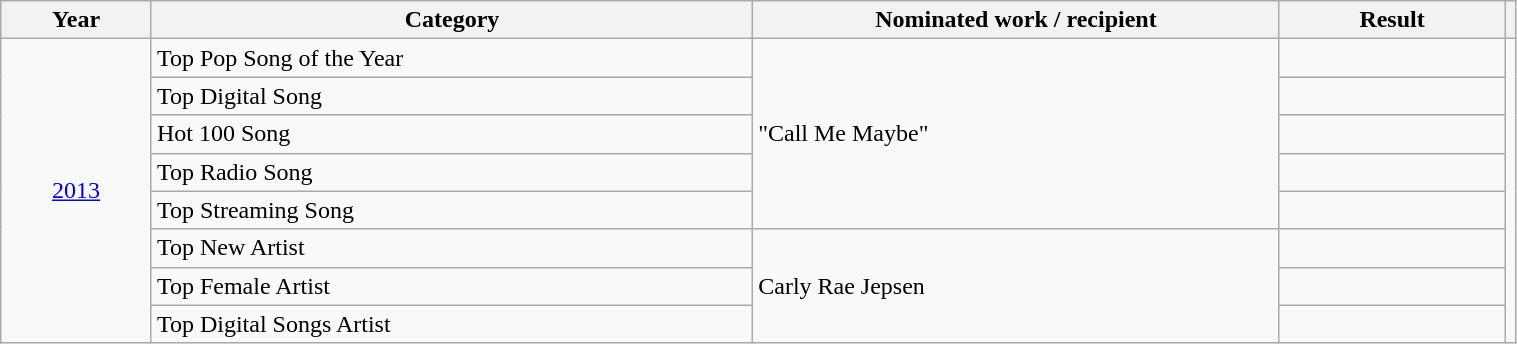<table width="80%" class="wikitable">
<tr>
<th style="width:10%;">Year</th>
<th style="width:40%;">Category</th>
<th style="width:35%;">Nominated work / recipient</th>
<th style="width:15%;">Result</th>
<th></th>
</tr>
<tr>
<td rowspan="8" style="text-align:center;"><a href='#'>2013</a></td>
<td>Top Pop Song of the Year</td>
<td rowspan="5">"Call Me Maybe"</td>
<td></td>
<td rowspan="8" style="text-align:center;"></td>
</tr>
<tr>
<td>Top Digital Song</td>
<td></td>
</tr>
<tr>
<td>Hot 100 Song</td>
<td></td>
</tr>
<tr>
<td>Top Radio Song</td>
<td></td>
</tr>
<tr>
<td>Top Streaming Song</td>
<td></td>
</tr>
<tr>
<td>Top New Artist</td>
<td rowspan="3">Carly Rae Jepsen</td>
<td></td>
</tr>
<tr>
<td>Top Female Artist</td>
<td></td>
</tr>
<tr>
<td>Top Digital Songs Artist</td>
<td></td>
</tr>
</table>
